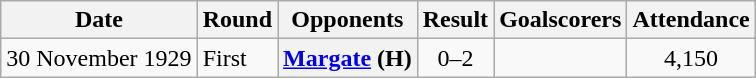<table class="wikitable plainrowheaders sortable">
<tr>
<th scope=col>Date</th>
<th scope=col>Round</th>
<th scope=col>Opponents</th>
<th scope=col>Result</th>
<th scope=col class=unsortable>Goalscorers</th>
<th scope=col>Attendance</th>
</tr>
<tr>
<td>30 November 1929</td>
<td>First</td>
<th scope=row><a href='#'>Margate</a> (H)</th>
<td align=center>0–2</td>
<td></td>
<td align=center>4,150</td>
</tr>
</table>
